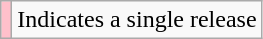<table class="wikitable" style="font-size:100%;">
<tr>
<td style="background-color:pink"></td>
<td>Indicates a single release</td>
</tr>
</table>
